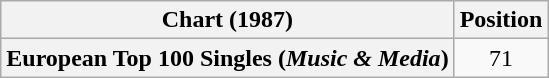<table class="wikitable plainrowheaders sortable">
<tr>
<th>Chart (1987)</th>
<th>Position</th>
</tr>
<tr>
<th scope="row">European Top 100 Singles (<em>Music & Media</em>)</th>
<td align="center">71</td>
</tr>
</table>
